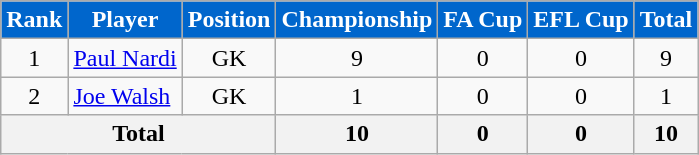<table class="wikitable">
<tr>
<th style=background-color:#0066CC;color:#FFFFFF>Rank</th>
<th style=background-color:#0066CC;color:#FFFFFF>Player</th>
<th style=background-color:#0066CC;color:#FFFFFF>Position</th>
<th style=background-color:#0066CC;color:#FFFFFF>Championship</th>
<th style=background-color:#0066CC;color:#FFFFFF>FA Cup</th>
<th style=background-color:#0066CC;color:#FFFFFF>EFL Cup</th>
<th style=background-color:#0066CC;color:#FFFFFF>Total</th>
</tr>
<tr>
<td align=center valign=top rowspan=1>1</td>
<td> <a href='#'>Paul Nardi</a></td>
<td align=center>GK</td>
<td align=center>9</td>
<td align=center>0</td>
<td align=center>0</td>
<td align=center>9</td>
</tr>
<tr>
<td align=center valign=top rowspan=1>2</td>
<td> <a href='#'>Joe Walsh</a></td>
<td align=center>GK</td>
<td align=center>1</td>
<td align=center>0</td>
<td align=center>0</td>
<td align=center>1</td>
</tr>
<tr>
<th colspan=3>Total</th>
<th>10</th>
<th>0</th>
<th>0</th>
<th>10</th>
</tr>
</table>
